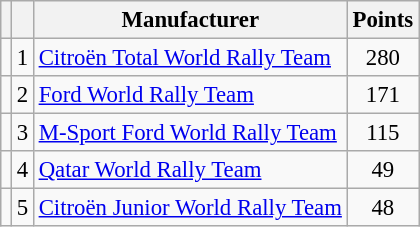<table class="wikitable" style="font-size: 95%;">
<tr>
<th></th>
<th></th>
<th>Manufacturer</th>
<th>Points</th>
</tr>
<tr>
<td align="left"></td>
<td align="center">1</td>
<td align="left"> <a href='#'>Citroën Total World Rally Team</a></td>
<td align="center">280</td>
</tr>
<tr>
<td align="left"></td>
<td align="center">2</td>
<td align="left"> <a href='#'>Ford World Rally Team</a></td>
<td align="center">171</td>
</tr>
<tr>
<td align="left"></td>
<td align="center">3</td>
<td align="left"> <a href='#'>M-Sport Ford World Rally Team</a></td>
<td align="center">115</td>
</tr>
<tr>
<td align="left"></td>
<td align="center">4</td>
<td align="left"> <a href='#'>Qatar World Rally Team</a></td>
<td align="center">49</td>
</tr>
<tr>
<td align="left"></td>
<td align="center">5</td>
<td align="left"> <a href='#'>Citroën Junior World Rally Team</a></td>
<td align="center">48</td>
</tr>
</table>
